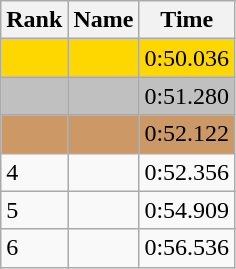<table class="wikitable">
<tr>
<th>Rank</th>
<th>Name</th>
<th>Time</th>
</tr>
<tr style="background:gold;">
<td></td>
<td></td>
<td>0:50.036</td>
</tr>
<tr style="background:silver;">
<td></td>
<td></td>
<td>0:51.280</td>
</tr>
<tr style="background:#cc9966;">
<td></td>
<td></td>
<td>0:52.122</td>
</tr>
<tr>
<td>4</td>
<td></td>
<td>0:52.356</td>
</tr>
<tr>
<td>5</td>
<td></td>
<td>0:54.909</td>
</tr>
<tr>
<td>6</td>
<td></td>
<td>0:56.536</td>
</tr>
</table>
